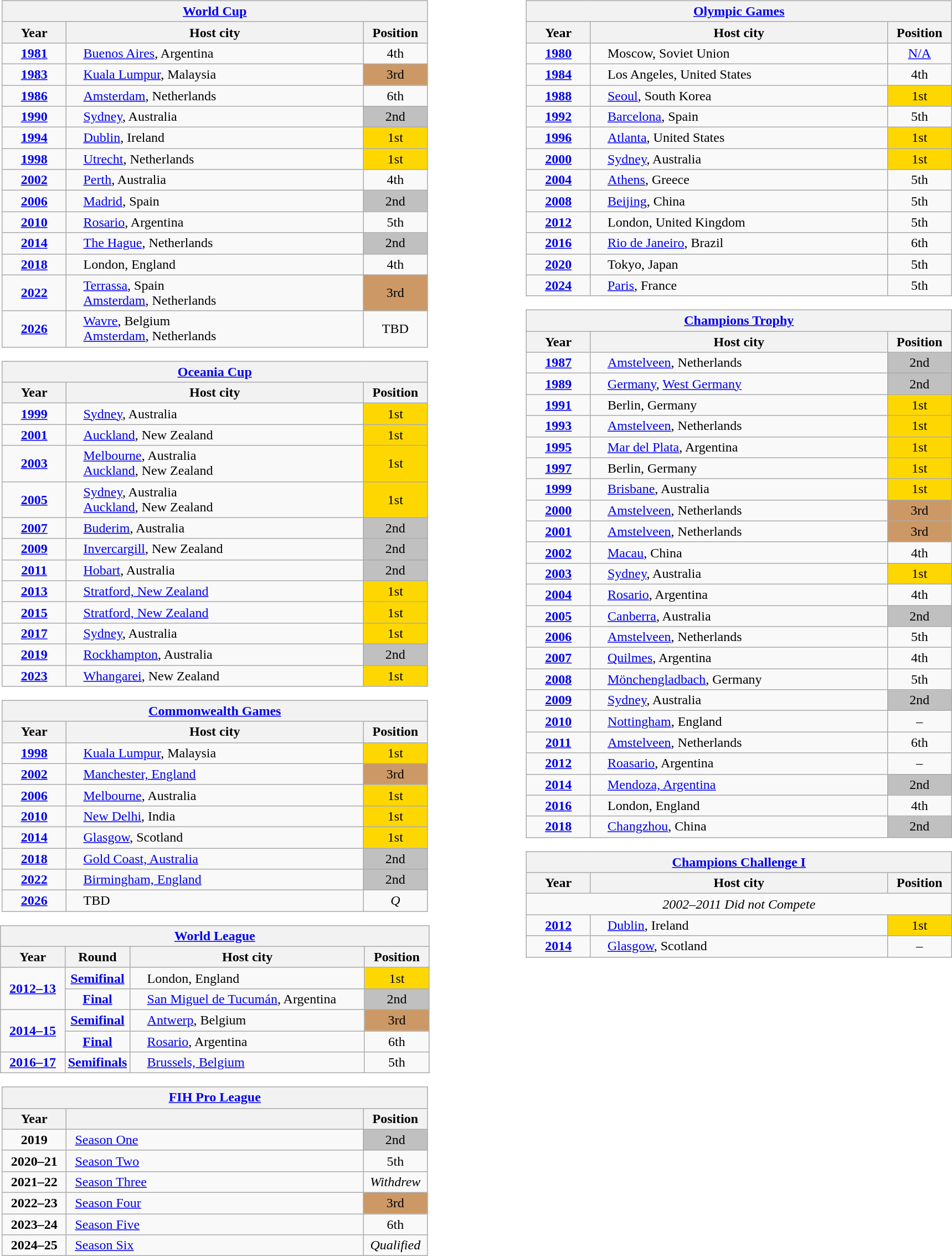<table width="100%">
<tr>
<td width="50%" valign="top" align="center"><br><table class="wikitable" style="text-align: center;">
<tr>
<th colspan=3 style="background-color: ;"><a href='#'>World Cup</a></th>
</tr>
<tr>
<th style="width: 70px;">Year</th>
<th style="width: 350px;">Host city</th>
<th style="width: 70px;">Position</th>
</tr>
<tr>
<td><strong><a href='#'>1981</a></strong></td>
<td style="text-align: left; padding-left: 20px;"> <a href='#'>Buenos Aires</a>, Argentina</td>
<td>4th</td>
</tr>
<tr>
<td><strong><a href='#'>1983</a></strong></td>
<td style="text-align: left; padding-left: 20px;"> <a href='#'>Kuala Lumpur</a>, Malaysia</td>
<td style="background-color: #cc9966">3rd</td>
</tr>
<tr>
<td><strong><a href='#'>1986</a></strong></td>
<td style="text-align: left; padding-left: 20px;"> <a href='#'>Amsterdam</a>, Netherlands</td>
<td>6th</td>
</tr>
<tr>
<td><strong><a href='#'>1990</a></strong></td>
<td style="text-align: left; padding-left: 20px;"> <a href='#'>Sydney</a>, Australia</td>
<td style="background-color: silver">2nd</td>
</tr>
<tr>
<td><strong><a href='#'>1994</a></strong></td>
<td style="text-align: left; padding-left: 20px;"> <a href='#'>Dublin</a>, Ireland</td>
<td style="background-color: gold">1st</td>
</tr>
<tr>
<td><strong><a href='#'>1998</a></strong></td>
<td style="text-align: left; padding-left: 20px;"> <a href='#'>Utrecht</a>, Netherlands</td>
<td style="background-color: gold">1st</td>
</tr>
<tr>
<td><strong><a href='#'>2002</a></strong></td>
<td style="text-align: left; padding-left: 20px;"> <a href='#'>Perth</a>, Australia</td>
<td>4th</td>
</tr>
<tr>
<td><strong><a href='#'>2006</a></strong></td>
<td style="text-align: left; padding-left: 20px;"> <a href='#'>Madrid</a>, Spain</td>
<td style="background-color: silver">2nd</td>
</tr>
<tr>
<td><strong><a href='#'>2010</a></strong></td>
<td style="text-align: left; padding-left: 20px;"> <a href='#'>Rosario</a>, Argentina</td>
<td>5th</td>
</tr>
<tr>
<td><strong><a href='#'>2014</a></strong></td>
<td style="text-align: left; padding-left: 20px;"> <a href='#'>The Hague</a>, Netherlands</td>
<td style="background-color: silver">2nd</td>
</tr>
<tr>
<td><strong><a href='#'>2018</a></strong></td>
<td style="text-align: left; padding-left: 20px;"> London, England</td>
<td>4th</td>
</tr>
<tr>
<td><strong><a href='#'>2022</a></strong></td>
<td style="text-align: left; padding-left: 20px;"> <a href='#'>Terrassa</a>, Spain<br> <a href='#'>Amsterdam</a>, Netherlands</td>
<td style="background-color: #cc9966">3rd</td>
</tr>
<tr>
<td><strong><a href='#'>2026</a></strong></td>
<td style="text-align: left; padding-left: 20px;"> <a href='#'>Wavre</a>, Belgium<br> <a href='#'>Amsterdam</a>, Netherlands</td>
<td>TBD</td>
</tr>
</table>
<table class="wikitable" style="text-align: center;">
<tr>
<th colspan=3 style="background-color: ;"><a href='#'>Oceania Cup</a></th>
</tr>
<tr>
<th style="width: 70px;">Year</th>
<th style="width: 350px;">Host city</th>
<th style="width: 70px;">Position</th>
</tr>
<tr>
<td><strong><a href='#'>1999</a></strong></td>
<td style="text-align: left; padding-left: 20px;"> <a href='#'>Sydney</a>, Australia</td>
<td style="background-color: gold;">1st</td>
</tr>
<tr>
<td><strong><a href='#'>2001</a></strong></td>
<td style="text-align: left; padding-left: 20px;"> <a href='#'>Auckland</a>, New Zealand</td>
<td style="background-color: gold;">1st</td>
</tr>
<tr>
<td><strong><a href='#'>2003</a></strong></td>
<td style="text-align: left; padding-left: 20px;"> <a href='#'>Melbourne</a>, Australia<br> <a href='#'>Auckland</a>, New Zealand</td>
<td style="background-color: gold;">1st</td>
</tr>
<tr>
<td><strong><a href='#'>2005</a></strong></td>
<td style="text-align: left; padding-left: 20px;"> <a href='#'>Sydney</a>, Australia<br> <a href='#'>Auckland</a>, New Zealand</td>
<td style="background-color: gold;">1st</td>
</tr>
<tr>
<td><strong><a href='#'>2007</a></strong></td>
<td style="text-align: left; padding-left: 20px;"> <a href='#'>Buderim</a>, Australia</td>
<td style="background-color: silver;">2nd</td>
</tr>
<tr>
<td><strong><a href='#'>2009</a></strong></td>
<td style="text-align: left; padding-left: 20px;"> <a href='#'>Invercargill</a>, New Zealand</td>
<td style="background-color: silver;">2nd</td>
</tr>
<tr>
<td><strong><a href='#'>2011</a></strong></td>
<td style="text-align: left; padding-left: 20px;"> <a href='#'>Hobart</a>, Australia</td>
<td style="background-color: silver;">2nd</td>
</tr>
<tr>
<td><strong><a href='#'>2013</a></strong></td>
<td style="text-align: left; padding-left: 20px;"> <a href='#'>Stratford, New Zealand</a></td>
<td style="background-color: gold;">1st</td>
</tr>
<tr>
<td><strong><a href='#'>2015</a></strong></td>
<td style="text-align: left; padding-left: 20px;"> <a href='#'>Stratford, New Zealand</a></td>
<td style="background-color: gold;">1st</td>
</tr>
<tr>
<td><strong><a href='#'>2017</a></strong></td>
<td style="text-align: left; padding-left: 20px;"> <a href='#'>Sydney</a>, Australia</td>
<td style="background-color: gold;">1st</td>
</tr>
<tr>
<td><strong><a href='#'>2019</a></strong></td>
<td style="text-align: left; padding-left: 20px;"> <a href='#'>Rockhampton</a>, Australia</td>
<td style="background-color: silver;">2nd</td>
</tr>
<tr>
<td><strong><a href='#'>2023</a></strong></td>
<td style="text-align: left; padding-left: 20px;"> <a href='#'>Whangarei</a>, New Zealand</td>
<td style="background-color: gold;">1st</td>
</tr>
</table>
<table class="wikitable" style="text-align: center;">
<tr>
<th colspan=4 style="background-color: ;"><a href='#'>Commonwealth Games</a></th>
</tr>
<tr>
<th style="width: 70px;">Year</th>
<th style="width: 350px;">Host city</th>
<th style="width: 70px;">Position</th>
</tr>
<tr>
<td><strong><a href='#'>1998</a></strong></td>
<td style="text-align: left; padding-left: 20px;"> <a href='#'>Kuala Lumpur</a>, Malaysia</td>
<td style="background-color: gold;">1st</td>
</tr>
<tr>
<td><strong><a href='#'>2002</a></strong></td>
<td style="text-align: left; padding-left: 20px;"> <a href='#'>Manchester, England</a></td>
<td style="background-color: #cc9966;">3rd</td>
</tr>
<tr>
<td><strong><a href='#'>2006</a></strong></td>
<td style="text-align: left; padding-left: 20px;"> <a href='#'>Melbourne</a>, Australia</td>
<td style="background-color: gold;">1st</td>
</tr>
<tr>
<td><strong><a href='#'>2010</a></strong></td>
<td style="text-align: left; padding-left: 20px;"> <a href='#'>New Delhi</a>, India</td>
<td style="background-color: gold;">1st</td>
</tr>
<tr>
<td><strong><a href='#'>2014</a></strong></td>
<td style="text-align: left; padding-left: 20px;"> <a href='#'>Glasgow</a>, Scotland</td>
<td style="background-color: gold;">1st</td>
</tr>
<tr>
<td><strong><a href='#'>2018</a></strong></td>
<td style="text-align: left; padding-left: 20px;"> <a href='#'>Gold Coast, Australia</a></td>
<td style="background-color: silver;">2nd</td>
</tr>
<tr>
<td><strong><a href='#'>2022</a></strong></td>
<td style="text-align: left; padding-left: 20px;"> <a href='#'>Birmingham, England</a></td>
<td style="background-color: silver;">2nd</td>
</tr>
<tr>
<td><strong><a href='#'>2026</a></strong></td>
<td style="text-align: left; padding-left: 20px;">TBD</td>
<td><em>Q</em></td>
</tr>
</table>
<table class="wikitable" style="text-align: center;">
<tr>
<th colspan=4 style="background-color: ;"><a href='#'>World League</a></th>
</tr>
<tr>
<th style="width: 70px;">Year</th>
<th style="width: 70px;">Round</th>
<th style="width: 275px;">Host city</th>
<th style="width: 70px;">Position</th>
</tr>
<tr>
<td rowspan=2><strong><a href='#'>2012–13</a></strong></td>
<td><strong><a href='#'>Semifinal</a></strong></td>
<td style="text-align: left; padding-left: 20px;"> London, England</td>
<td style="background-color: gold;">1st</td>
</tr>
<tr>
<td><strong><a href='#'>Final</a></strong></td>
<td style="text-align: left; padding-left: 20px;"> <a href='#'>San Miguel de Tucumán</a>, Argentina</td>
<td style="background-color: silver;">2nd</td>
</tr>
<tr>
<td rowspan=2><strong><a href='#'>2014–15</a></strong></td>
<td><strong><a href='#'>Semifinal</a></strong></td>
<td style="text-align: left; padding-left: 20px;"> <a href='#'>Antwerp</a>, Belgium</td>
<td style="background-color: #cc9966;">3rd</td>
</tr>
<tr>
<td><strong><a href='#'>Final</a></strong></td>
<td style="text-align: left; padding-left: 20px;"> <a href='#'>Rosario</a>, Argentina</td>
<td>6th</td>
</tr>
<tr>
<td><strong><a href='#'>2016–17</a></strong></td>
<td><strong><a href='#'>Semifinals</a></strong></td>
<td style="text-align: left; padding-left: 20px;"> <a href='#'>Brussels, Belgium</a></td>
<td>5th</td>
</tr>
</table>
<table class="wikitable" style="text-align: center;">
<tr>
<th colspan=3 style="background-color: ;"><a href='#'>FIH Pro League</a></th>
</tr>
<tr>
<th style="width: 70px;">Year</th>
<th style="width: 350px;"></th>
<th style="width: 70px;">Position</th>
</tr>
<tr>
<td><strong>2019</strong></td>
<td style="text-align: left; padding-left: 10px;"><a href='#'>Season One</a></td>
<td style="background-color: silver">2nd</td>
</tr>
<tr>
<td><strong>2020–21</strong></td>
<td style="text-align: left; padding-left: 10px;"><a href='#'>Season Two</a></td>
<td>5th</td>
</tr>
<tr>
<td><strong>2021–22</strong></td>
<td style="text-align: left; padding-left: 10px;"><a href='#'>Season Three</a></td>
<td><em>Withdrew</em></td>
</tr>
<tr>
<td><strong>2022–23</strong></td>
<td style="text-align: left; padding-left: 10px;"><a href='#'>Season Four</a></td>
<td style="background-color: #cc9966;">3rd</td>
</tr>
<tr>
<td><strong>2023–24</strong></td>
<td style="text-align: left; padding-left: 10px;"><a href='#'>Season Five</a></td>
<td>6th</td>
</tr>
<tr>
<td><strong>2024–25</strong></td>
<td style="text-align: left; padding-left: 10px;"><a href='#'>Season Six</a></td>
<td><em>Qualified</em></td>
</tr>
</table>
</td>
<td width="50%" valign="top" align="center"><br><table class="wikitable" style="text-align: center;">
<tr>
<th colspan=3 style="background-color: ;"><a href='#'>Olympic Games</a></th>
</tr>
<tr>
<th style="width: 70px;">Year</th>
<th style="width: 350px;">Host city</th>
<th style="width: 70px;">Position</th>
</tr>
<tr>
<td><strong><a href='#'>1980</a></strong></td>
<td style="text-align: left; padding-left: 20px;"> Moscow, Soviet Union</td>
<td><a href='#'>N/A</a></td>
</tr>
<tr>
<td><strong><a href='#'>1984</a></strong></td>
<td style="text-align: left; padding-left: 20px;"> Los Angeles, United States</td>
<td>4th</td>
</tr>
<tr>
<td><strong><a href='#'>1988</a></strong></td>
<td style="text-align: left; padding-left: 20px;"> <a href='#'>Seoul</a>, South Korea</td>
<td style="background-color: gold;">1st</td>
</tr>
<tr>
<td><strong><a href='#'>1992</a></strong></td>
<td style="text-align: left; padding-left: 20px;"> <a href='#'>Barcelona</a>, Spain</td>
<td>5th</td>
</tr>
<tr>
<td><strong><a href='#'>1996</a></strong></td>
<td style="text-align: left; padding-left: 20px;"> <a href='#'>Atlanta</a>, United States</td>
<td style="background-color: gold;">1st</td>
</tr>
<tr>
<td><strong><a href='#'>2000</a></strong></td>
<td style="text-align: left; padding-left: 20px;"> <a href='#'>Sydney</a>, Australia</td>
<td style="background-color: gold;">1st</td>
</tr>
<tr>
<td><strong><a href='#'>2004</a></strong></td>
<td style="text-align: left; padding-left: 20px;"> <a href='#'>Athens</a>, Greece</td>
<td>5th</td>
</tr>
<tr>
<td><strong><a href='#'>2008</a></strong></td>
<td style="text-align: left; padding-left: 20px;"> <a href='#'>Beijing</a>, China</td>
<td>5th</td>
</tr>
<tr>
<td><strong><a href='#'>2012</a></strong></td>
<td style="text-align: left; padding-left: 20px;"> London, United Kingdom</td>
<td>5th</td>
</tr>
<tr>
<td><strong><a href='#'>2016</a></strong></td>
<td style="text-align: left; padding-left: 20px;"> <a href='#'>Rio de Janeiro</a>, Brazil</td>
<td>6th</td>
</tr>
<tr>
<td><strong><a href='#'>2020</a></strong></td>
<td style="text-align: left; padding-left: 20px;"> Tokyo, Japan</td>
<td>5th</td>
</tr>
<tr>
<td><strong><a href='#'>2024</a></strong></td>
<td style="text-align: left; padding-left: 20px;"> <a href='#'>Paris</a>, France</td>
<td>5th</td>
</tr>
</table>
<table class="wikitable" style="text-align: center;">
<tr>
<th colspan=3 style="background-color: ;"><a href='#'>Champions Trophy</a></th>
</tr>
<tr>
<th style="width: 70px;">Year</th>
<th style="width: 350px;">Host city</th>
<th style="width: 70px;">Position</th>
</tr>
<tr>
<td><strong><a href='#'>1987</a></strong></td>
<td style="text-align: left; padding-left: 20px;"> <a href='#'>Amstelveen</a>, Netherlands</td>
<td style="background-color: silver">2nd</td>
</tr>
<tr>
<td><strong><a href='#'>1989</a></strong></td>
<td style="text-align: left; padding-left: 20px;"> <a href='#'>Germany</a>, <a href='#'>West Germany</a></td>
<td style="background-color: silver">2nd</td>
</tr>
<tr>
<td><strong><a href='#'>1991</a></strong></td>
<td style="text-align: left; padding-left: 20px;"> Berlin, Germany</td>
<td style="background-color: gold">1st</td>
</tr>
<tr>
<td><strong><a href='#'>1993</a></strong></td>
<td style="text-align: left; padding-left: 20px;"> <a href='#'>Amstelveen</a>, Netherlands</td>
<td style="background-color: gold">1st</td>
</tr>
<tr>
<td><strong><a href='#'>1995</a></strong></td>
<td style="text-align: left; padding-left: 20px;"> <a href='#'>Mar del Plata</a>, Argentina</td>
<td style="background-color: gold">1st</td>
</tr>
<tr>
<td><strong><a href='#'>1997</a></strong></td>
<td style="text-align: left; padding-left: 20px;"> Berlin, Germany</td>
<td style="background-color: gold">1st</td>
</tr>
<tr>
<td><strong><a href='#'>1999</a></strong></td>
<td style="text-align: left; padding-left: 20px;"> <a href='#'>Brisbane</a>, Australia</td>
<td style="background-color: gold">1st</td>
</tr>
<tr>
<td><strong><a href='#'>2000</a></strong></td>
<td style="text-align: left; padding-left: 20px;"> <a href='#'>Amstelveen</a>, Netherlands</td>
<td style="background-color: #cc9966">3rd</td>
</tr>
<tr>
<td><strong><a href='#'>2001</a></strong></td>
<td style="text-align: left; padding-left: 20px;"> <a href='#'>Amstelveen</a>, Netherlands</td>
<td style="background-color: #cc9966">3rd</td>
</tr>
<tr>
<td><strong><a href='#'>2002</a></strong></td>
<td style="text-align: left; padding-left: 20px;"> <a href='#'>Macau</a>, China</td>
<td>4th</td>
</tr>
<tr>
<td><strong><a href='#'>2003</a></strong></td>
<td style="text-align: left; padding-left: 20px;"> <a href='#'>Sydney</a>, Australia</td>
<td style="background-color: gold">1st</td>
</tr>
<tr>
<td><strong><a href='#'>2004</a></strong></td>
<td style="text-align: left; padding-left: 20px;"> <a href='#'>Rosario</a>, Argentina</td>
<td>4th</td>
</tr>
<tr>
<td><strong><a href='#'>2005</a></strong></td>
<td style="text-align: left; padding-left: 20px;"> <a href='#'>Canberra</a>, Australia</td>
<td style="background-color: silver">2nd</td>
</tr>
<tr>
<td><strong><a href='#'>2006</a></strong></td>
<td style="text-align: left; padding-left: 20px;"> <a href='#'>Amstelveen</a>, Netherlands</td>
<td>5th</td>
</tr>
<tr>
<td><strong><a href='#'>2007</a></strong></td>
<td style="text-align: left; padding-left: 20px;"> <a href='#'>Quilmes</a>, Argentina</td>
<td>4th</td>
</tr>
<tr>
<td><strong><a href='#'>2008</a></strong></td>
<td style="text-align: left; padding-left: 20px;"> <a href='#'>Mönchengladbach</a>, Germany</td>
<td>5th</td>
</tr>
<tr>
<td><strong><a href='#'>2009</a></strong></td>
<td style="text-align: left; padding-left: 20px;"> <a href='#'>Sydney</a>, Australia</td>
<td style="background-color: silver">2nd</td>
</tr>
<tr>
<td><strong><a href='#'>2010</a></strong></td>
<td style="text-align: left; padding-left: 20px;"> <a href='#'>Nottingham</a>, England</td>
<td>–</td>
</tr>
<tr>
<td><strong><a href='#'>2011</a></strong></td>
<td style="text-align: left; padding-left: 20px;"> <a href='#'>Amstelveen</a>, Netherlands</td>
<td>6th</td>
</tr>
<tr>
<td><strong><a href='#'>2012</a></strong></td>
<td style="text-align: left; padding-left: 20px;"> <a href='#'>Roasario</a>, Argentina</td>
<td>–</td>
</tr>
<tr>
<td><strong><a href='#'>2014</a></strong></td>
<td style="text-align: left; padding-left: 20px;"> <a href='#'>Mendoza, Argentina</a></td>
<td style="background-color: silver">2nd</td>
</tr>
<tr>
<td><strong><a href='#'>2016</a></strong></td>
<td style="text-align: left; padding-left: 20px;"> London, England</td>
<td>4th</td>
</tr>
<tr>
<td><strong><a href='#'>2018</a></strong></td>
<td style="text-align: left; padding-left: 20px;"> <a href='#'>Changzhou</a>, China</td>
<td style="background-color: silver">2nd</td>
</tr>
</table>
<table class="wikitable" style="text-align: center;">
<tr>
<th colspan=3 style="background-color: ;"><a href='#'>Champions Challenge I</a></th>
</tr>
<tr>
<th style="width: 70px;">Year</th>
<th style="width: 350px;">Host city</th>
<th style="width: 70px;">Position</th>
</tr>
<tr>
<td colspan=3><em>2002–2011 Did not Compete</em></td>
</tr>
<tr>
<td><strong><a href='#'>2012</a></strong></td>
<td style="text-align: left; padding-left: 20px;"> <a href='#'>Dublin</a>, Ireland</td>
<td style="background-color: gold">1st</td>
</tr>
<tr>
<td><strong><a href='#'>2014</a></strong></td>
<td style="text-align: left; padding-left: 20px;"> <a href='#'>Glasgow</a>, Scotland</td>
<td>–</td>
</tr>
</table>
</td>
</tr>
</table>
